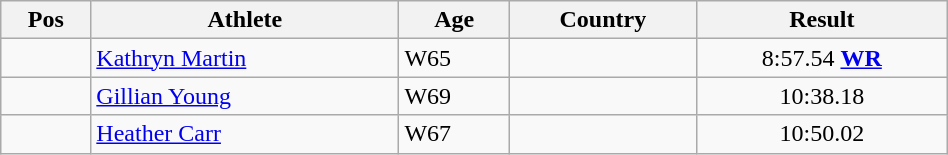<table class="wikitable"  style="text-align:center; width:50%;">
<tr>
<th>Pos</th>
<th>Athlete</th>
<th>Age</th>
<th>Country</th>
<th>Result</th>
</tr>
<tr>
<td align=center></td>
<td align=left><a href='#'>Kathryn Martin</a></td>
<td align=left>W65</td>
<td align=left></td>
<td>8:57.54  <strong><a href='#'>WR</a></strong></td>
</tr>
<tr>
<td align=center></td>
<td align=left><a href='#'>Gillian Young</a></td>
<td align=left>W69</td>
<td align=left></td>
<td>10:38.18</td>
</tr>
<tr>
<td align=center></td>
<td align=left><a href='#'>Heather Carr</a></td>
<td align=left>W67</td>
<td align=left></td>
<td>10:50.02</td>
</tr>
</table>
